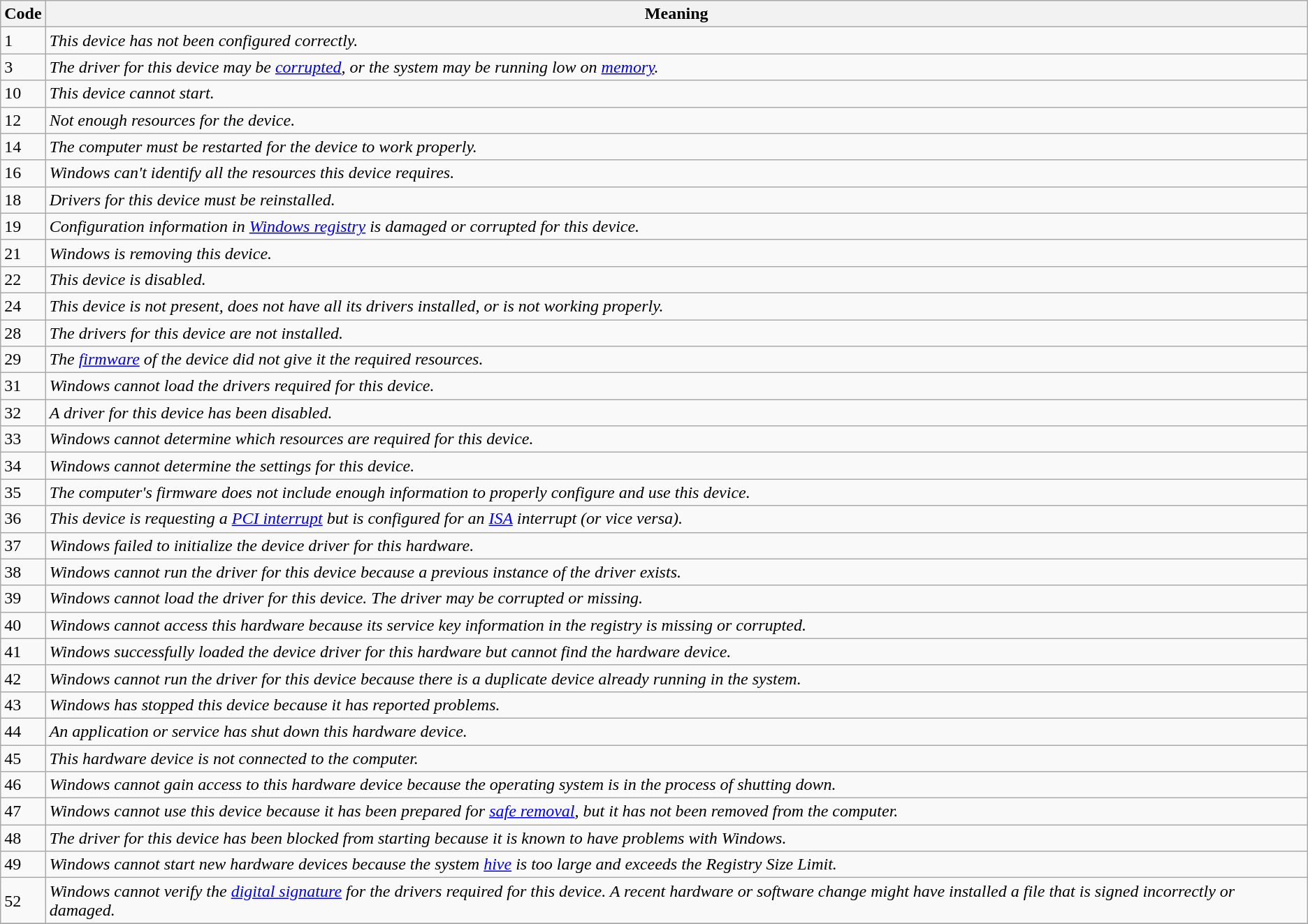<table class="wikitable">
<tr>
<th>Code</th>
<th>Meaning</th>
</tr>
<tr>
<td>1</td>
<td><em>This device has not been configured correctly.</em></td>
</tr>
<tr>
<td>3</td>
<td><em>The driver for this device may be <a href='#'>corrupted</a>, or the system may be running low on <a href='#'>memory</a>.</em></td>
</tr>
<tr>
<td>10</td>
<td><em>This device cannot start.</em></td>
</tr>
<tr>
<td>12</td>
<td><em>Not enough resources for the device.</em></td>
</tr>
<tr>
<td>14</td>
<td><em> The computer must be restarted for the device to work properly.</em></td>
</tr>
<tr>
<td>16</td>
<td><em>Windows can't identify all the resources this device requires.</em></td>
</tr>
<tr>
<td>18</td>
<td><em>Drivers for this device must be reinstalled.</em></td>
</tr>
<tr>
<td>19</td>
<td><em>Configuration information in <a href='#'>Windows registry</a> is damaged or corrupted for this device.</em></td>
</tr>
<tr>
<td>21</td>
<td><em>Windows is removing this device.</em></td>
</tr>
<tr>
<td>22</td>
<td><em>This device is disabled.</em></td>
</tr>
<tr>
<td>24</td>
<td><em>This device is not present, does not have all its drivers installed, or is not working properly.</em></td>
</tr>
<tr>
<td>28</td>
<td><em>The drivers for this device are not installed.</em></td>
</tr>
<tr>
<td>29</td>
<td><em>The <a href='#'>firmware</a> of the device did not give it the required resources.</em></td>
</tr>
<tr>
<td>31</td>
<td><em>Windows cannot load the drivers required for this device.</em></td>
</tr>
<tr>
<td>32</td>
<td><em>A driver for this device has been disabled.</em></td>
</tr>
<tr>
<td>33</td>
<td><em>Windows cannot determine which resources are required for this device.</em></td>
</tr>
<tr>
<td>34</td>
<td><em> Windows cannot determine the settings for this device.</em></td>
</tr>
<tr>
<td>35</td>
<td><em>The computer's firmware does not include enough information to properly configure and use this device.</em></td>
</tr>
<tr>
<td>36</td>
<td><em>This device is requesting a <a href='#'>PCI interrupt</a> but is configured for an <a href='#'>ISA</a> interrupt (or vice versa).</em></td>
</tr>
<tr>
<td>37</td>
<td><em>Windows failed to initialize the device driver for this hardware.</em></td>
</tr>
<tr>
<td>38</td>
<td><em>Windows cannot run the driver for this device because a previous instance of the driver exists.</em></td>
</tr>
<tr>
<td>39</td>
<td><em>Windows cannot load the driver for this device. The driver may be corrupted or missing.</em></td>
</tr>
<tr>
<td>40</td>
<td><em>Windows cannot access this hardware because its service key information in the registry is missing or corrupted.</em></td>
</tr>
<tr>
<td>41</td>
<td><em>Windows successfully loaded the device driver for this hardware but cannot find the hardware device.</em></td>
</tr>
<tr>
<td>42</td>
<td><em>Windows cannot run the driver for this device because there is a duplicate device already running in the system.</em></td>
</tr>
<tr>
<td>43</td>
<td><em>Windows has stopped this device because it has reported problems.</em></td>
</tr>
<tr>
<td>44</td>
<td><em>An application or service has shut down this hardware device.</em></td>
</tr>
<tr>
<td>45</td>
<td><em>This hardware device is not connected to the computer.</em></td>
</tr>
<tr>
<td>46</td>
<td><em>Windows cannot gain access to this hardware device because the operating system is in the process of shutting down.</em></td>
</tr>
<tr>
<td>47</td>
<td><em>Windows cannot use this device because it has been prepared for <a href='#'>safe removal</a>, but it has not been removed from the computer.</em></td>
</tr>
<tr>
<td>48</td>
<td><em>The driver for this device has been blocked from starting because it is known to have problems with Windows.</em></td>
</tr>
<tr>
<td>49</td>
<td><em>Windows cannot start new hardware devices because the system <a href='#'>hive</a> is too large and exceeds the Registry Size Limit.</em></td>
</tr>
<tr>
<td>52</td>
<td><em> Windows cannot verify the <a href='#'>digital signature</a> for the drivers required for this device. A recent hardware or software change might have installed a file that is signed incorrectly or damaged.</em></td>
</tr>
<tr>
</tr>
</table>
